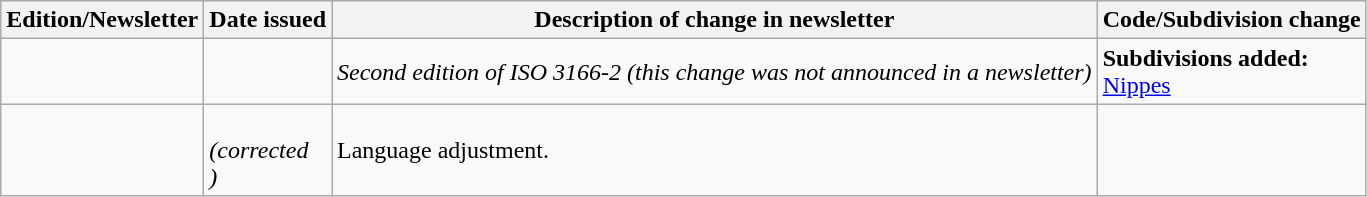<table class="wikitable">
<tr>
<th>Edition/Newsletter</th>
<th>Date issued</th>
<th>Description of change in newsletter</th>
<th>Code/Subdivision change</th>
</tr>
<tr>
<td id="II"></td>
<td></td>
<td><em>Second edition of ISO 3166-2 (this change was not announced in a newsletter)</em></td>
<td style=white-space:nowrap><strong>Subdivisions added:</strong><br>  <a href='#'>Nippes</a></td>
</tr>
<tr>
<td id="II-3"></td>
<td><br> <em>(corrected<br> )</em></td>
<td>Language adjustment.</td>
<td></td>
</tr>
</table>
